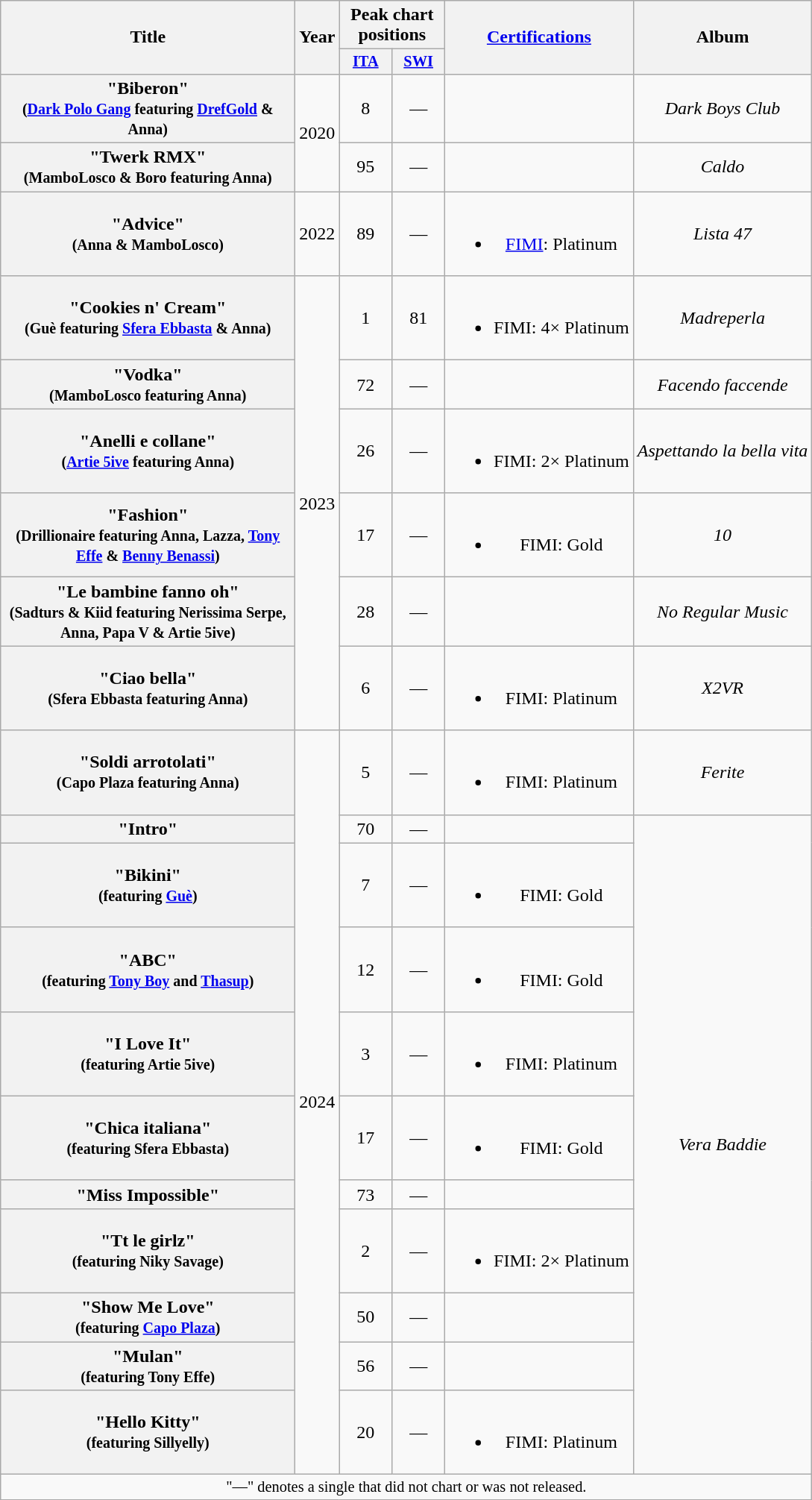<table class="wikitable plainrowheaders" style="text-align:center;">
<tr>
<th scope="col" rowspan="2" style="width:16em;">Title</th>
<th scope="col" rowspan="2" style="width:1em;">Year</th>
<th scope="col" colspan="2">Peak chart positions</th>
<th scope="col" rowspan="2"><a href='#'>Certifications</a></th>
<th scope="col" rowspan="2">Album</th>
</tr>
<tr>
<th scope="col" style="width:3em;font-size:85%;"><a href='#'>ITA</a><br></th>
<th scope="col" style="width:3em;font-size:85%;"><a href='#'>SWI</a><br></th>
</tr>
<tr>
<th scope="row">"Biberon"<br><small>(<a href='#'>Dark Polo Gang</a> featuring <a href='#'>DrefGold</a> & Anna)</small></th>
<td rowspan="2">2020</td>
<td>8</td>
<td>—</td>
<td></td>
<td><em>Dark Boys Club</em></td>
</tr>
<tr>
<th scope="row">"Twerk RMX"<br><small>(MamboLosco & Boro featuring Anna)</small></th>
<td>95</td>
<td>—</td>
<td></td>
<td><em>Caldo</em></td>
</tr>
<tr>
<th scope="row">"Advice"<br><small>(Anna & MamboLosco)</small></th>
<td>2022</td>
<td>89</td>
<td>—</td>
<td><br><ul><li><a href='#'>FIMI</a>: Platinum</li></ul></td>
<td><em>Lista 47</em></td>
</tr>
<tr>
<th scope="row">"Cookies n' Cream"<br><small>(Guè featuring <a href='#'>Sfera Ebbasta</a> & Anna)</small></th>
<td rowspan="6">2023</td>
<td>1</td>
<td>81</td>
<td><br><ul><li>FIMI: 4× Platinum</li></ul></td>
<td><em>Madreperla</em></td>
</tr>
<tr>
<th scope="row">"Vodka"<br><small>(MamboLosco featuring Anna)</small></th>
<td>72</td>
<td>—</td>
<td></td>
<td><em>Facendo faccende</em></td>
</tr>
<tr>
<th scope="row">"Anelli e collane"<br><small>(<a href='#'>Artie 5ive</a> featuring Anna)</small></th>
<td>26</td>
<td>—</td>
<td><br><ul><li>FIMI: 2× Platinum</li></ul></td>
<td><em>Aspettando la bella vita</em></td>
</tr>
<tr>
<th scope="row">"Fashion"<br><small>(Drillionaire featuring Anna, Lazza, <a href='#'>Tony Effe</a> & <a href='#'>Benny Benassi</a>)</small></th>
<td>17</td>
<td>—</td>
<td><br><ul><li>FIMI: Gold</li></ul></td>
<td><em>10</em></td>
</tr>
<tr>
<th scope="row">"Le bambine fanno oh"<br><small>(Sadturs & Kiid featuring Nerissima Serpe, Anna, Papa V & Artie 5ive)</small></th>
<td>28</td>
<td>—</td>
<td></td>
<td><em>No Regular Music</em></td>
</tr>
<tr>
<th scope="row">"Ciao bella"<br><small>(Sfera Ebbasta featuring Anna)</small></th>
<td>6</td>
<td>—</td>
<td><br><ul><li>FIMI: Platinum</li></ul></td>
<td><em>X2VR</em></td>
</tr>
<tr>
<th scope="row">"Soldi arrotolati"<br><small>(Capo Plaza featuring Anna)</small></th>
<td rowspan="11">2024</td>
<td>5</td>
<td>—</td>
<td><br><ul><li>FIMI: Platinum</li></ul></td>
<td><em>Ferite</em></td>
</tr>
<tr>
<th scope="row">"Intro"</th>
<td>70</td>
<td>—</td>
<td></td>
<td rowspan="10"><em>Vera Baddie</em></td>
</tr>
<tr>
<th scope="row">"Bikini"<br><small>(featuring <a href='#'>Guè</a>)</small></th>
<td>7</td>
<td>—</td>
<td><br><ul><li>FIMI: Gold</li></ul></td>
</tr>
<tr>
<th scope="row">"ABC"<br><small>(featuring <a href='#'>Tony Boy</a> and <a href='#'>Thasup</a>)</small></th>
<td>12</td>
<td>—</td>
<td><br><ul><li>FIMI: Gold</li></ul></td>
</tr>
<tr>
<th scope="row">"I Love It"<br><small>(featuring Artie 5ive)</small></th>
<td>3</td>
<td>—</td>
<td><br><ul><li>FIMI: Platinum</li></ul></td>
</tr>
<tr>
<th scope="row">"Chica italiana"<br><small>(featuring Sfera Ebbasta)</small></th>
<td>17</td>
<td>—</td>
<td><br><ul><li>FIMI: Gold</li></ul></td>
</tr>
<tr>
<th scope="row">"Miss Impossible"</th>
<td>73</td>
<td>—</td>
<td></td>
</tr>
<tr>
<th scope="row">"Tt le girlz"<br><small>(featuring Niky Savage)</small></th>
<td>2<br></td>
<td>—</td>
<td><br><ul><li>FIMI: 2× Platinum</li></ul></td>
</tr>
<tr>
<th scope="row">"Show Me Love"<br><small>(featuring <a href='#'>Capo Plaza</a>)</small></th>
<td>50</td>
<td>—</td>
<td></td>
</tr>
<tr>
<th scope="row">"Mulan"<br><small>(featuring Tony Effe)</small></th>
<td>56</td>
<td>—</td>
<td></td>
</tr>
<tr>
<th scope="row">"Hello Kitty"<br><small>(featuring Sillyelly)</small></th>
<td>20<br></td>
<td>—</td>
<td><br><ul><li>FIMI: Platinum</li></ul></td>
</tr>
<tr>
<td colspan="6" style="text-align:center; font-size:85%;">"—" denotes a single that did not chart or was not released.</td>
</tr>
</table>
